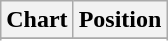<table class="wikitable sortable">
<tr>
<th>Chart</th>
<th>Position</th>
</tr>
<tr>
</tr>
<tr>
</tr>
</table>
